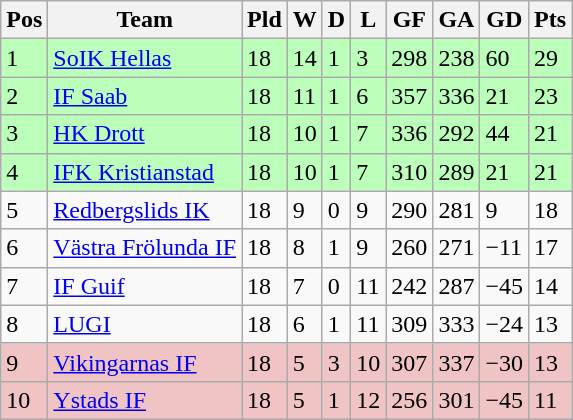<table class="wikitable">
<tr>
<th><span>Pos</span></th>
<th>Team</th>
<th><span>Pld</span></th>
<th><span>W</span></th>
<th><span>D</span></th>
<th><span>L</span></th>
<th><span>GF</span></th>
<th><span>GA</span></th>
<th><span>GD</span></th>
<th><span>Pts</span></th>
</tr>
<tr style="background:#bbffbb">
<td>1</td>
<td><a href='#'>SoIK Hellas</a></td>
<td>18</td>
<td>14</td>
<td>1</td>
<td>3</td>
<td>298</td>
<td>238</td>
<td>60</td>
<td>29</td>
</tr>
<tr style="background:#bbffbb">
<td>2</td>
<td><a href='#'>IF Saab</a></td>
<td>18</td>
<td>11</td>
<td>1</td>
<td>6</td>
<td>357</td>
<td>336</td>
<td>21</td>
<td>23</td>
</tr>
<tr style="background:#bbffbb">
<td>3</td>
<td><a href='#'>HK Drott</a></td>
<td>18</td>
<td>10</td>
<td>1</td>
<td>7</td>
<td>336</td>
<td>292</td>
<td>44</td>
<td>21</td>
</tr>
<tr style="background:#bbffbb">
<td>4</td>
<td><a href='#'>IFK Kristianstad</a></td>
<td>18</td>
<td>10</td>
<td>1</td>
<td>7</td>
<td>310</td>
<td>289</td>
<td>21</td>
<td>21</td>
</tr>
<tr>
<td>5</td>
<td><a href='#'>Redbergslids IK</a></td>
<td>18</td>
<td>9</td>
<td>0</td>
<td>9</td>
<td>290</td>
<td>281</td>
<td>9</td>
<td>18</td>
</tr>
<tr>
<td>6</td>
<td><a href='#'>Västra Frölunda IF</a></td>
<td>18</td>
<td>8</td>
<td>1</td>
<td>9</td>
<td>260</td>
<td>271</td>
<td>−11</td>
<td>17</td>
</tr>
<tr>
<td>7</td>
<td><a href='#'>IF Guif</a></td>
<td>18</td>
<td>7</td>
<td>0</td>
<td>11</td>
<td>242</td>
<td>287</td>
<td>−45</td>
<td>14</td>
</tr>
<tr>
<td>8</td>
<td><a href='#'>LUGI</a></td>
<td>18</td>
<td>6</td>
<td>1</td>
<td>11</td>
<td>309</td>
<td>333</td>
<td>−24</td>
<td>13</td>
</tr>
<tr align="left" style="background:#f0c4c4;">
<td>9</td>
<td><a href='#'>Vikingarnas IF</a></td>
<td>18</td>
<td>5</td>
<td>3</td>
<td>10</td>
<td>307</td>
<td>337</td>
<td>−30</td>
<td>13</td>
</tr>
<tr align="left" style="background:#f0c4c4;">
<td>10</td>
<td><a href='#'>Ystads IF</a></td>
<td>18</td>
<td>5</td>
<td>1</td>
<td>12</td>
<td>256</td>
<td>301</td>
<td>−45</td>
<td>11</td>
</tr>
</table>
